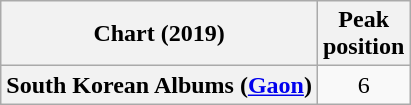<table class="wikitable plainrowheaders" style="text-align:center">
<tr>
<th scope="col">Chart (2019)</th>
<th scope="col">Peak<br> position</th>
</tr>
<tr>
<th scope="row">South Korean Albums (<a href='#'>Gaon</a>)</th>
<td>6</td>
</tr>
</table>
